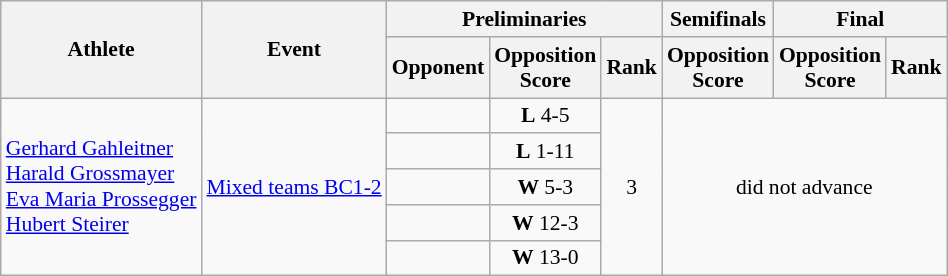<table class=wikitable style="font-size:90%">
<tr>
<th rowspan="2">Athlete</th>
<th rowspan="2">Event</th>
<th colspan="3">Preliminaries</th>
<th>Semifinals</th>
<th colspan="2">Final</th>
</tr>
<tr>
<th>Opponent</th>
<th>Opposition<br>Score</th>
<th>Rank</th>
<th>Opposition<br>Score</th>
<th>Opposition<br>Score</th>
<th>Rank</th>
</tr>
<tr>
<td rowspan="5"><a href='#'>Gerhard Gahleitner</a><br> <a href='#'>Harald Grossmayer</a><br> <a href='#'>Eva Maria Prossegger</a><br> <a href='#'>Hubert Steirer</a></td>
<td rowspan="5"><a href='#'>Mixed teams BC1-2</a></td>
<td align="left"></td>
<td align="center"><strong>L</strong> 4-5</td>
<td align="center" rowspan="5">3</td>
<td align="center" rowspan="5" colspan="3">did not advance</td>
</tr>
<tr>
<td align="left"></td>
<td align="center"><strong>L</strong> 1-11</td>
</tr>
<tr>
<td align="left"></td>
<td align="center"><strong>W</strong> 5-3</td>
</tr>
<tr>
<td align="left"></td>
<td align="center"><strong>W</strong> 12-3</td>
</tr>
<tr>
<td align="left"></td>
<td align="center"><strong>W</strong> 13-0</td>
</tr>
</table>
